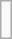<table class=wikitable align=right>
<tr>
<td><br></td>
</tr>
</table>
